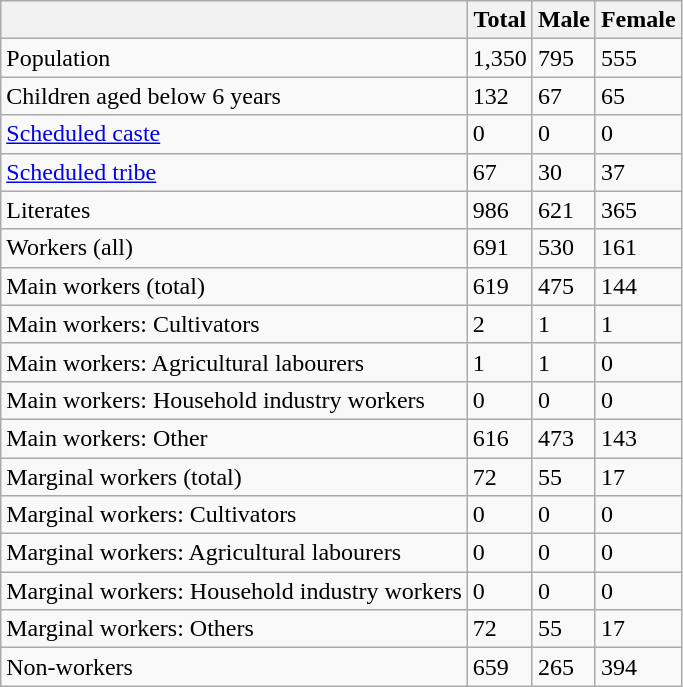<table class="wikitable sortable">
<tr>
<th></th>
<th>Total</th>
<th>Male</th>
<th>Female</th>
</tr>
<tr>
<td>Population</td>
<td>1,350</td>
<td>795</td>
<td>555</td>
</tr>
<tr>
<td>Children aged below 6 years</td>
<td>132</td>
<td>67</td>
<td>65</td>
</tr>
<tr>
<td><a href='#'>Scheduled caste</a></td>
<td>0</td>
<td>0</td>
<td>0</td>
</tr>
<tr>
<td><a href='#'>Scheduled tribe</a></td>
<td>67</td>
<td>30</td>
<td>37</td>
</tr>
<tr>
<td>Literates</td>
<td>986</td>
<td>621</td>
<td>365</td>
</tr>
<tr>
<td>Workers (all)</td>
<td>691</td>
<td>530</td>
<td>161</td>
</tr>
<tr>
<td>Main workers (total)</td>
<td>619</td>
<td>475</td>
<td>144</td>
</tr>
<tr>
<td>Main workers: Cultivators</td>
<td>2</td>
<td>1</td>
<td>1</td>
</tr>
<tr>
<td>Main workers: Agricultural labourers</td>
<td>1</td>
<td>1</td>
<td>0</td>
</tr>
<tr>
<td>Main workers: Household industry workers</td>
<td>0</td>
<td>0</td>
<td>0</td>
</tr>
<tr>
<td>Main workers: Other</td>
<td>616</td>
<td>473</td>
<td>143</td>
</tr>
<tr>
<td>Marginal workers (total)</td>
<td>72</td>
<td>55</td>
<td>17</td>
</tr>
<tr>
<td>Marginal workers: Cultivators</td>
<td>0</td>
<td>0</td>
<td>0</td>
</tr>
<tr>
<td>Marginal workers: Agricultural labourers</td>
<td>0</td>
<td>0</td>
<td>0</td>
</tr>
<tr>
<td>Marginal workers: Household industry workers</td>
<td>0</td>
<td>0</td>
<td>0</td>
</tr>
<tr>
<td>Marginal workers: Others</td>
<td>72</td>
<td>55</td>
<td>17</td>
</tr>
<tr>
<td>Non-workers</td>
<td>659</td>
<td>265</td>
<td>394</td>
</tr>
</table>
